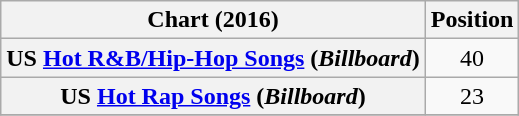<table class="wikitable sortable plainrowheaders" style="text-align:center">
<tr>
<th scope="col">Chart (2016)</th>
<th scope="col">Position</th>
</tr>
<tr>
<th scope="row">US <a href='#'>Hot R&B/Hip-Hop Songs</a> (<em>Billboard</em>)</th>
<td>40</td>
</tr>
<tr>
<th scope="row">US <a href='#'>Hot Rap Songs</a> (<em>Billboard</em>)</th>
<td>23</td>
</tr>
<tr>
</tr>
</table>
